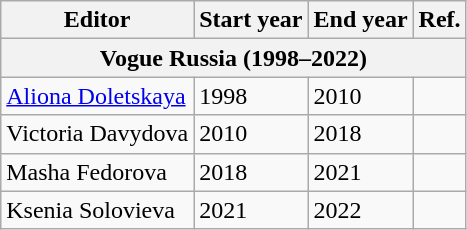<table class="wikitable">
<tr>
<th>Editor</th>
<th>Start year</th>
<th>End year</th>
<th>Ref.</th>
</tr>
<tr>
<th colspan="4">Vogue Russia (1998–2022)</th>
</tr>
<tr>
<td><a href='#'>Aliona Doletskaya</a></td>
<td>1998</td>
<td>2010</td>
<td></td>
</tr>
<tr>
<td>Victoria Davydova</td>
<td>2010</td>
<td>2018</td>
<td></td>
</tr>
<tr>
<td>Masha Fedorova</td>
<td>2018</td>
<td>2021</td>
<td></td>
</tr>
<tr>
<td>Ksenia Solovieva</td>
<td>2021</td>
<td>2022</td>
<td></td>
</tr>
</table>
